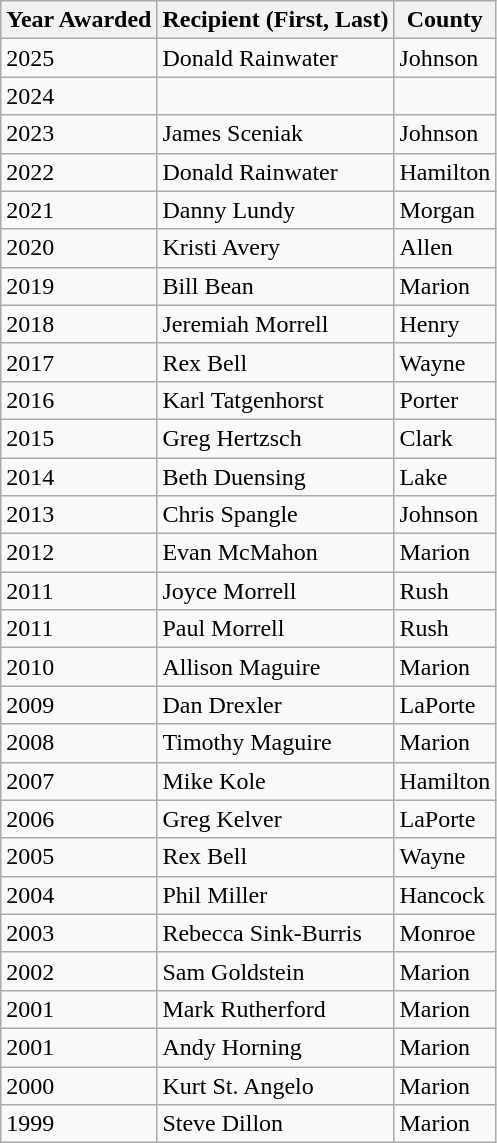<table class="wikitable">
<tr>
<th>Year Awarded</th>
<th>Recipient (First, Last)</th>
<th>County</th>
</tr>
<tr>
<td>2025</td>
<td>Donald Rainwater</td>
<td>Johnson</td>
</tr>
<tr>
<td>2024</td>
<td></td>
</tr>
<tr>
<td>2023</td>
<td>James Sceniak</td>
<td>Johnson</td>
</tr>
<tr>
<td>2022</td>
<td>Donald Rainwater</td>
<td>Hamilton</td>
</tr>
<tr>
<td>2021</td>
<td>Danny Lundy</td>
<td>Morgan</td>
</tr>
<tr>
<td>2020</td>
<td>Kristi Avery</td>
<td>Allen</td>
</tr>
<tr>
<td>2019</td>
<td>Bill Bean</td>
<td>Marion</td>
</tr>
<tr>
<td>2018</td>
<td>Jeremiah Morrell</td>
<td>Henry</td>
</tr>
<tr>
<td>2017</td>
<td>Rex Bell</td>
<td>Wayne</td>
</tr>
<tr>
<td>2016</td>
<td>Karl Tatgenhorst</td>
<td>Porter</td>
</tr>
<tr>
<td>2015</td>
<td>Greg Hertzsch</td>
<td>Clark</td>
</tr>
<tr>
<td>2014</td>
<td>Beth Duensing</td>
<td>Lake</td>
</tr>
<tr>
<td>2013</td>
<td>Chris Spangle</td>
<td>Johnson</td>
</tr>
<tr>
<td>2012</td>
<td>Evan McMahon</td>
<td>Marion</td>
</tr>
<tr>
<td>2011</td>
<td>Joyce Morrell</td>
<td>Rush</td>
</tr>
<tr>
<td>2011</td>
<td>Paul Morrell</td>
<td>Rush</td>
</tr>
<tr>
<td>2010</td>
<td>Allison Maguire</td>
<td>Marion</td>
</tr>
<tr>
<td>2009</td>
<td>Dan Drexler</td>
<td>LaPorte</td>
</tr>
<tr>
<td>2008</td>
<td>Timothy Maguire</td>
<td>Marion</td>
</tr>
<tr>
<td>2007</td>
<td>Mike Kole</td>
<td>Hamilton</td>
</tr>
<tr>
<td>2006</td>
<td>Greg Kelver</td>
<td>LaPorte</td>
</tr>
<tr>
<td>2005</td>
<td>Rex Bell</td>
<td>Wayne</td>
</tr>
<tr>
<td>2004</td>
<td>Phil Miller</td>
<td>Hancock</td>
</tr>
<tr>
<td>2003</td>
<td>Rebecca Sink-Burris</td>
<td>Monroe</td>
</tr>
<tr>
<td>2002</td>
<td>Sam Goldstein</td>
<td>Marion</td>
</tr>
<tr>
<td>2001</td>
<td>Mark Rutherford</td>
<td>Marion</td>
</tr>
<tr>
<td>2001</td>
<td>Andy Horning</td>
<td>Marion</td>
</tr>
<tr>
<td>2000</td>
<td>Kurt St. Angelo</td>
<td>Marion</td>
</tr>
<tr>
<td>1999</td>
<td>Steve Dillon</td>
<td>Marion</td>
</tr>
</table>
